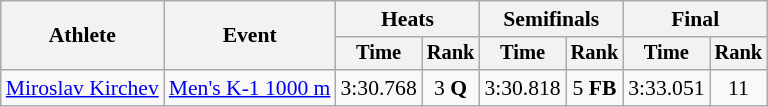<table class="wikitable" style="font-size:90%">
<tr>
<th rowspan="2">Athlete</th>
<th rowspan="2">Event</th>
<th colspan=2>Heats</th>
<th colspan=2>Semifinals</th>
<th colspan=2>Final</th>
</tr>
<tr style="font-size:95%">
<th>Time</th>
<th>Rank</th>
<th>Time</th>
<th>Rank</th>
<th>Time</th>
<th>Rank</th>
</tr>
<tr align=center>
<td align=left><a href='#'>Miroslav Kirchev</a></td>
<td align=left><a href='#'>Men's K-1 1000 m</a></td>
<td>3:30.768</td>
<td>3 <strong>Q</strong></td>
<td>3:30.818</td>
<td>5 <strong>FB</strong></td>
<td>3:33.051</td>
<td>11</td>
</tr>
</table>
